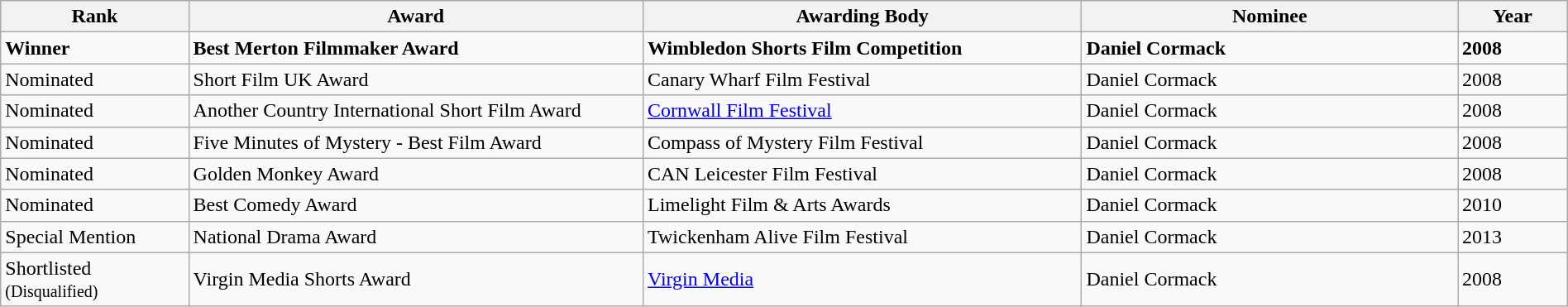<table class="sortable wikitable" width="100%">
<tr>
<th width=12%>Rank</th>
<th width=29%>Award</th>
<th width=28%>Awarding Body</th>
<th width=24%>Nominee</th>
<th width=7%>Year</th>
</tr>
<tr>
<td><strong>Winner</strong></td>
<td><strong>Best Merton Filmmaker Award</strong></td>
<td><strong>Wimbledon Shorts Film Competition</strong></td>
<td><strong>Daniel Cormack</strong></td>
<td><strong>2008</strong></td>
</tr>
<tr>
<td>Nominated</td>
<td>Short Film UK Award</td>
<td>Canary Wharf Film Festival</td>
<td>Daniel Cormack</td>
<td>2008</td>
</tr>
<tr>
<td>Nominated</td>
<td>Another Country International Short Film Award</td>
<td><a href='#'>Cornwall Film Festival</a></td>
<td>Daniel Cormack</td>
<td>2008</td>
</tr>
<tr>
<td>Nominated</td>
<td>Five Minutes of Mystery - Best Film Award</td>
<td>Compass of Mystery Film Festival</td>
<td>Daniel Cormack</td>
<td>2008</td>
</tr>
<tr>
<td>Nominated</td>
<td>Golden Monkey Award</td>
<td>CAN Leicester Film Festival</td>
<td>Daniel Cormack</td>
<td>2008</td>
</tr>
<tr>
<td>Nominated</td>
<td>Best Comedy Award</td>
<td>Limelight Film & Arts Awards</td>
<td>Daniel Cormack</td>
<td>2010</td>
</tr>
<tr>
<td>Special Mention</td>
<td>National Drama Award</td>
<td>Twickenham Alive Film Festival</td>
<td>Daniel Cormack</td>
<td>2013</td>
</tr>
<tr>
<td>Shortlisted <small>(Disqualified)</small></td>
<td>Virgin Media Shorts Award</td>
<td><a href='#'>Virgin Media</a></td>
<td>Daniel Cormack</td>
<td>2008</td>
</tr>
</table>
